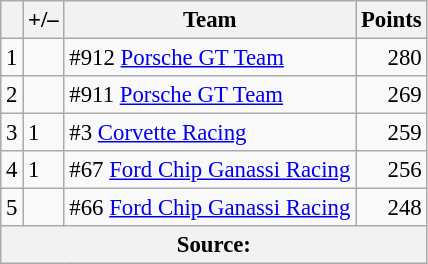<table class="wikitable" style="font-size: 95%;">
<tr>
<th scope="col"></th>
<th scope="col">+/–</th>
<th scope="col">Team</th>
<th scope="col">Points</th>
</tr>
<tr>
<td align=center>1</td>
<td align="left"></td>
<td> #912 <a href='#'>Porsche GT Team</a></td>
<td align=right>280</td>
</tr>
<tr>
<td align=center>2</td>
<td align="left"></td>
<td> #911 <a href='#'>Porsche GT Team</a></td>
<td align=right>269</td>
</tr>
<tr>
<td align=center>3</td>
<td align="left"> 1</td>
<td> #3 <a href='#'>Corvette Racing</a></td>
<td align=right>259</td>
</tr>
<tr>
<td align=center>4</td>
<td align="left"> 1</td>
<td> #67 <a href='#'>Ford Chip Ganassi Racing</a></td>
<td align=right>256</td>
</tr>
<tr>
<td align=center>5</td>
<td align="left"></td>
<td> #66 <a href='#'>Ford Chip Ganassi Racing</a></td>
<td align=right>248</td>
</tr>
<tr>
<th colspan=5>Source:</th>
</tr>
</table>
